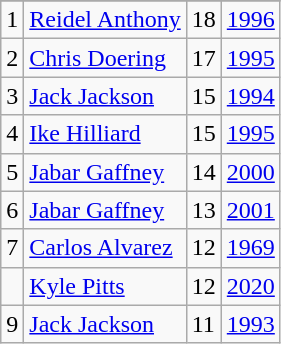<table class="wikitable">
<tr>
</tr>
<tr>
<td>1</td>
<td><a href='#'>Reidel Anthony</a></td>
<td>18</td>
<td><a href='#'>1996</a></td>
</tr>
<tr>
<td>2</td>
<td><a href='#'>Chris Doering</a></td>
<td>17</td>
<td><a href='#'>1995</a></td>
</tr>
<tr>
<td>3</td>
<td><a href='#'>Jack Jackson</a></td>
<td>15</td>
<td><a href='#'>1994</a></td>
</tr>
<tr>
<td>4</td>
<td><a href='#'>Ike Hilliard</a></td>
<td>15</td>
<td><a href='#'>1995</a></td>
</tr>
<tr>
<td>5</td>
<td><a href='#'>Jabar Gaffney</a></td>
<td>14</td>
<td><a href='#'>2000</a></td>
</tr>
<tr>
<td>6</td>
<td><a href='#'>Jabar Gaffney</a></td>
<td>13</td>
<td><a href='#'>2001</a></td>
</tr>
<tr>
<td>7</td>
<td><a href='#'>Carlos Alvarez</a></td>
<td>12</td>
<td><a href='#'>1969</a></td>
</tr>
<tr>
<td></td>
<td><a href='#'>Kyle Pitts</a></td>
<td>12</td>
<td><a href='#'>2020</a></td>
</tr>
<tr>
<td>9</td>
<td><a href='#'>Jack Jackson</a></td>
<td>11</td>
<td><a href='#'>1993</a></td>
</tr>
</table>
